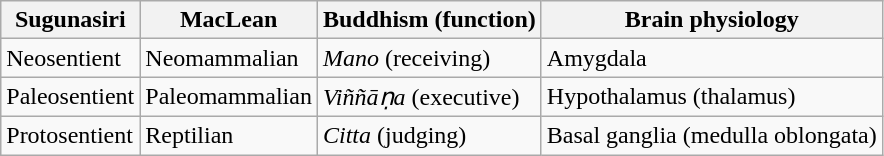<table class="wikitable">
<tr>
<th>Sugunasiri</th>
<th>MacLean</th>
<th>Buddhism (function)</th>
<th>Brain physiology</th>
</tr>
<tr>
<td>Neosentient</td>
<td>Neomammalian</td>
<td><em>Mano</em> (receiving)</td>
<td>Amygdala</td>
</tr>
<tr>
<td>Paleosentient</td>
<td>Paleomammalian</td>
<td><em>Viññāṇa</em> (executive)</td>
<td>Hypothalamus (thalamus)</td>
</tr>
<tr>
<td>Protosentient</td>
<td>Reptilian</td>
<td><em>Citta</em> (judging)</td>
<td>Basal ganglia (medulla oblongata)</td>
</tr>
</table>
